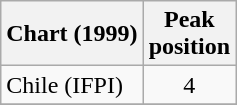<table class="wikitable">
<tr>
<th align="left">Chart (1999)</th>
<th align="left">Peak<br>position</th>
</tr>
<tr>
<td>Chile (IFPI)</td>
<td align="center">4</td>
</tr>
<tr>
</tr>
</table>
